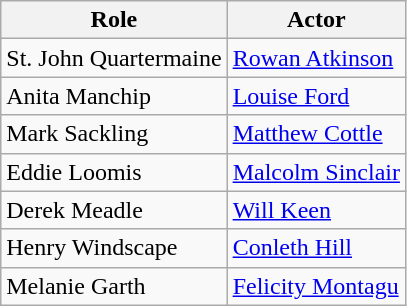<table class="wikitable">
<tr>
<th>Role</th>
<th>Actor</th>
</tr>
<tr>
<td>St. John Quartermaine</td>
<td><a href='#'>Rowan Atkinson</a></td>
</tr>
<tr>
<td>Anita Manchip</td>
<td><a href='#'>Louise Ford</a></td>
</tr>
<tr>
<td>Mark Sackling</td>
<td><a href='#'>Matthew Cottle</a></td>
</tr>
<tr>
<td>Eddie Loomis</td>
<td><a href='#'>Malcolm Sinclair</a></td>
</tr>
<tr>
<td>Derek Meadle</td>
<td><a href='#'>Will Keen</a> </td>
</tr>
<tr>
<td>Henry Windscape</td>
<td><a href='#'>Conleth Hill</a></td>
</tr>
<tr>
<td>Melanie Garth</td>
<td><a href='#'>Felicity Montagu</a></td>
</tr>
</table>
